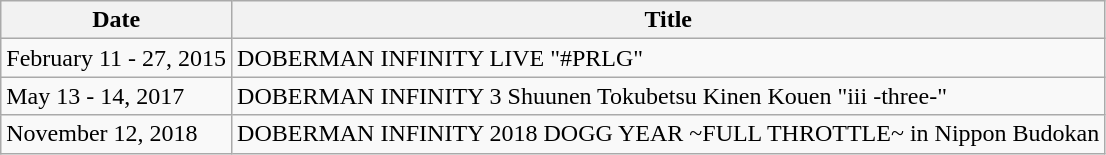<table class="wikitable">
<tr>
<th>Date</th>
<th>Title</th>
</tr>
<tr>
<td>February 11 - 27, 2015</td>
<td>DOBERMAN INFINITY LIVE "#PRLG"</td>
</tr>
<tr>
<td>May 13 - 14, 2017</td>
<td>DOBERMAN INFINITY 3 Shuunen Tokubetsu Kinen Kouen "iii -three-"</td>
</tr>
<tr>
<td>November 12, 2018</td>
<td>DOBERMAN INFINITY 2018 DOGG YEAR ~FULL THROTTLE~ in Nippon Budokan</td>
</tr>
</table>
